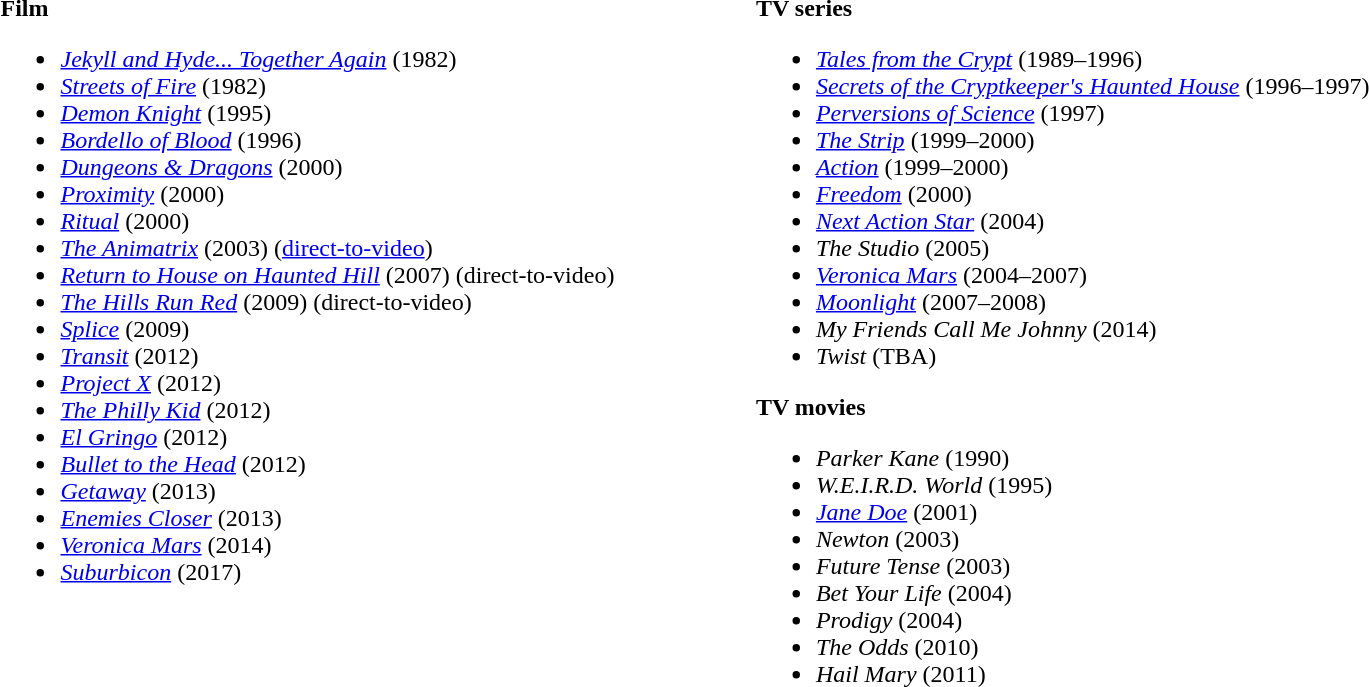<table style="width:100%;">
<tr style="vertical-align:top;">
<td width="40%"><br><strong>Film</strong><ul><li><em><a href='#'>Jekyll and Hyde... Together Again</a></em> (1982)</li><li><em><a href='#'>Streets of Fire</a></em> (1982)</li><li><em><a href='#'>Demon Knight</a></em> (1995)</li><li><em><a href='#'>Bordello of Blood</a></em> (1996)</li><li><em><a href='#'>Dungeons & Dragons</a></em> (2000)</li><li><em><a href='#'>Proximity</a></em> (2000)</li><li><em><a href='#'>Ritual</a></em> (2000)</li><li><em><a href='#'>The Animatrix</a></em> (2003) (<a href='#'>direct-to-video</a>)</li><li><em><a href='#'>Return to House on Haunted Hill</a></em> (2007) (direct-to-video)</li><li><em><a href='#'>The Hills Run Red</a></em> (2009) (direct-to-video)</li><li><em><a href='#'>Splice</a></em> (2009)</li><li><em><a href='#'>Transit</a></em> (2012)</li><li><em><a href='#'>Project X</a></em> (2012)</li><li><em><a href='#'>The Philly Kid</a></em> (2012)</li><li><em><a href='#'>El Gringo</a></em> (2012)</li><li><em><a href='#'>Bullet to the Head</a></em> (2012)</li><li><em><a href='#'>Getaway</a></em> (2013)</li><li><em><a href='#'>Enemies Closer</a></em> (2013)</li><li><em><a href='#'>Veronica Mars</a></em> (2014)</li><li><em><a href='#'>Suburbicon</a></em> (2017)</li></ul></td>
<td width="60%"><br><strong>TV series</strong><ul><li><em><a href='#'>Tales from the Crypt</a></em> (1989–1996)</li><li><em><a href='#'>Secrets of the Cryptkeeper's Haunted House</a></em> (1996–1997)</li><li><em><a href='#'>Perversions of Science</a></em> (1997)</li><li><em><a href='#'>The Strip</a></em> (1999–2000)</li><li><em><a href='#'>Action</a></em> (1999–2000)</li><li><em><a href='#'>Freedom</a></em> (2000)</li><li><em><a href='#'>Next Action Star</a></em> (2004)</li><li><em>The Studio</em> (2005)</li><li><em><a href='#'>Veronica Mars</a></em> (2004–2007)</li><li><em><a href='#'>Moonlight</a></em> (2007–2008)</li><li><em>My Friends Call Me Johnny</em> (2014)</li><li><em>Twist</em> (TBA)</li></ul><strong>TV movies</strong><ul><li><em>Parker Kane</em> (1990)</li><li><em>W.E.I.R.D. World</em> (1995)</li><li><em><a href='#'>Jane Doe</a></em> (2001)</li><li><em>Newton</em> (2003)</li><li><em>Future Tense</em> (2003)</li><li><em>Bet Your Life</em> (2004)</li><li><em>Prodigy</em> (2004)</li><li><em>The Odds</em> (2010)</li><li><em>Hail Mary</em> (2011)</li></ul></td>
<td width="50%"></td>
</tr>
</table>
